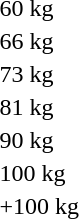<table>
<tr>
<td rowspan=2>60 kg<br></td>
<td rowspan=2></td>
<td rowspan=2></td>
<td></td>
</tr>
<tr>
<td></td>
</tr>
<tr>
<td rowspan=2>66 kg<br></td>
<td rowspan=2></td>
<td rowspan=2></td>
<td></td>
</tr>
<tr>
<td></td>
</tr>
<tr>
<td rowspan=2>73 kg<br></td>
<td rowspan=2></td>
<td rowspan=2></td>
<td></td>
</tr>
<tr>
<td></td>
</tr>
<tr>
<td rowspan=2>81 kg<br></td>
<td rowspan=2></td>
<td rowspan=2></td>
<td></td>
</tr>
<tr>
<td></td>
</tr>
<tr>
<td rowspan=2>90 kg<br></td>
<td rowspan=2></td>
<td rowspan=2></td>
<td></td>
</tr>
<tr>
<td></td>
</tr>
<tr>
<td rowspan=2>100 kg<br></td>
<td rowspan=2></td>
<td rowspan=2></td>
<td></td>
</tr>
<tr>
<td></td>
</tr>
<tr>
<td rowspan=2>+100 kg<br></td>
<td rowspan=2></td>
<td rowspan=2></td>
<td></td>
</tr>
<tr>
<td></td>
</tr>
<tr>
</tr>
</table>
